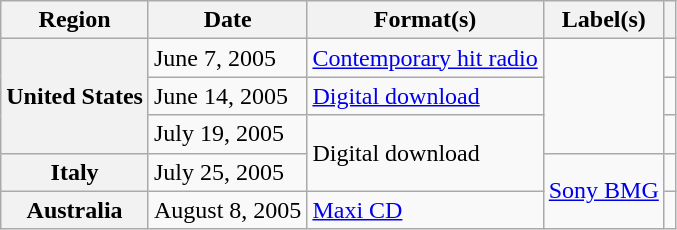<table class="wikitable plainrowheaders">
<tr>
<th scope="col">Region</th>
<th scope="col">Date</th>
<th scope="col">Format(s)</th>
<th scope="col">Label(s)</th>
<th scope="col"></th>
</tr>
<tr>
<th scope="row" rowspan="3">United States</th>
<td>June 7, 2005</td>
<td><a href='#'>Contemporary hit radio</a></td>
<td rowspan="3"></td>
<td></td>
</tr>
<tr>
<td>June 14, 2005</td>
<td><a href='#'>Digital download</a> </td>
<td></td>
</tr>
<tr>
<td>July 19, 2005</td>
<td rowspan="2">Digital download </td>
<td></td>
</tr>
<tr>
<th scope="row">Italy</th>
<td>July 25, 2005</td>
<td rowspan="2"><a href='#'>Sony BMG</a></td>
<td></td>
</tr>
<tr>
<th scope="row">Australia</th>
<td>August 8, 2005</td>
<td><a href='#'>Maxi CD</a></td>
<td></td>
</tr>
</table>
